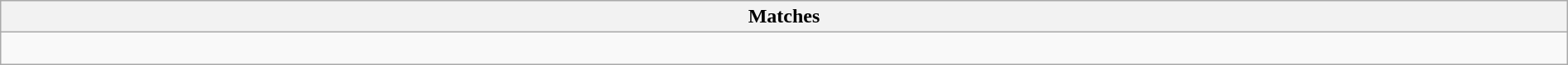<table class="wikitable collapsible collapsed" style="width:100%;">
<tr>
<th>Matches</th>
</tr>
<tr>
<td><br></td>
</tr>
</table>
